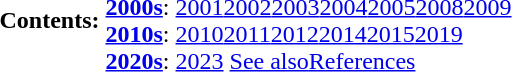<table id="toc" class="toc plainlinks" summary="List of Warner Bros. animated short films" Only years that had releases that were cancelled are listed.>
<tr>
<th>Contents:</th>
<td><br><strong><a href='#'>2000s</a></strong>: <a href='#'>2001</a><a href='#'>2002</a><a href='#'>2003</a><a href='#'>2004</a><a href='#'>2005</a><a href='#'>2008</a><a href='#'>2009</a><br>
<strong><a href='#'>2010s</a></strong>: <a href='#'>2010</a><a href='#'>2011</a><a href='#'>2012</a><a href='#'>2014</a><a href='#'>2015</a><a href='#'>2019</a><br>
<strong><a href='#'>2020s</a></strong>: <a href='#'>2023</a>
<a href='#'>See also</a><a href='#'>References</a></td>
</tr>
</table>
